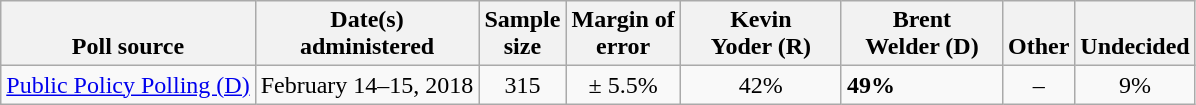<table class="wikitable">
<tr valign= bottom>
<th>Poll source</th>
<th>Date(s)<br>administered</th>
<th>Sample<br>size</th>
<th>Margin of<br>error</th>
<th style="width:100px;">Kevin<br>Yoder (R)</th>
<th style="width:100px;">Brent<br>Welder (D)</th>
<th>Other</th>
<th>Undecided</th>
</tr>
<tr>
<td><a href='#'>Public Policy Polling (D)</a></td>
<td align=center>February 14–15, 2018</td>
<td align=center>315</td>
<td align=center>± 5.5%</td>
<td align=center>42%</td>
<td><strong>49%</strong></td>
<td align=center>–</td>
<td align=center>9%</td>
</tr>
</table>
